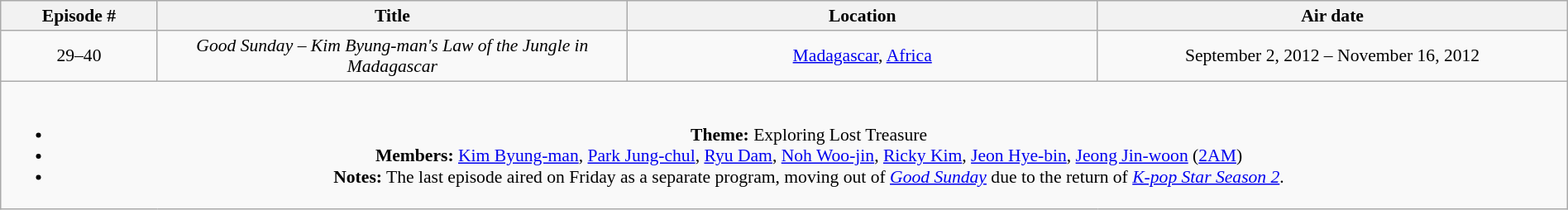<table class="wikitable" style="text-align:center; font-size:90%; width:100%;">
<tr>
<th width="10%">Episode #</th>
<th width="30%">Title</th>
<th width="30%">Location</th>
<th width="30%">Air date</th>
</tr>
<tr>
<td>29–40</td>
<td><em>Good Sunday – Kim Byung-man's Law of the Jungle in Madagascar</em></td>
<td><a href='#'>Madagascar</a>, <a href='#'>Africa</a></td>
<td>September 2, 2012 – November 16, 2012</td>
</tr>
<tr>
<td colspan="4"><br><ul><li><strong>Theme:</strong> Exploring Lost Treasure</li><li><strong>Members:</strong> <a href='#'>Kim Byung-man</a>, <a href='#'>Park Jung-chul</a>, <a href='#'>Ryu Dam</a>, <a href='#'>Noh Woo-jin</a>, <a href='#'>Ricky Kim</a>, <a href='#'>Jeon Hye-bin</a>, <a href='#'>Jeong Jin-woon</a> (<a href='#'>2AM</a>)</li><li><strong>Notes:</strong> The last episode aired on Friday as a separate program, moving out of <em><a href='#'>Good Sunday</a></em> due to the return of <em><a href='#'>K-pop Star Season 2</a></em>.</li></ul></td>
</tr>
</table>
